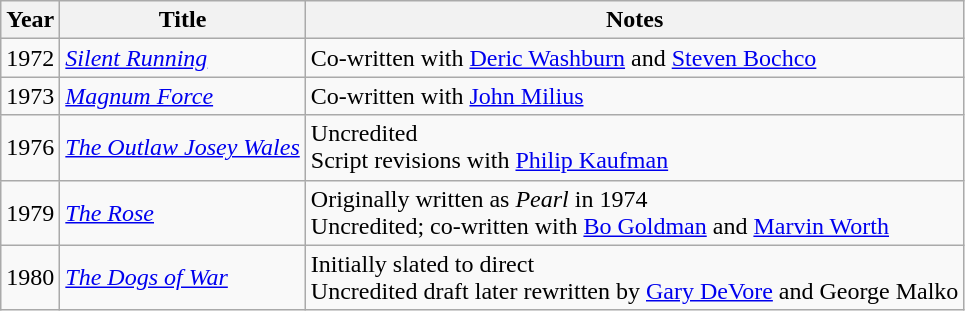<table class="wikitable unsortable">
<tr>
<th>Year</th>
<th>Title</th>
<th>Notes</th>
</tr>
<tr>
<td>1972</td>
<td><em><a href='#'>Silent Running</a></em></td>
<td>Co-written with <a href='#'>Deric Washburn</a> and <a href='#'>Steven Bochco</a></td>
</tr>
<tr>
<td>1973</td>
<td><em><a href='#'>Magnum Force</a></em></td>
<td>Co-written with <a href='#'>John Milius</a></td>
</tr>
<tr>
<td>1976</td>
<td><em><a href='#'>The Outlaw Josey Wales</a></em></td>
<td>Uncredited<br>Script revisions with <a href='#'>Philip Kaufman</a></td>
</tr>
<tr>
<td>1979</td>
<td><em><a href='#'>The Rose</a></em></td>
<td>Originally written as <em>Pearl</em> in 1974<br>Uncredited; co-written with <a href='#'>Bo Goldman</a> and <a href='#'>Marvin Worth</a></td>
</tr>
<tr>
<td>1980</td>
<td><em><a href='#'>The Dogs of War</a></em></td>
<td>Initially slated to direct<br>Uncredited draft later rewritten by <a href='#'>Gary DeVore</a> and George Malko</td>
</tr>
</table>
